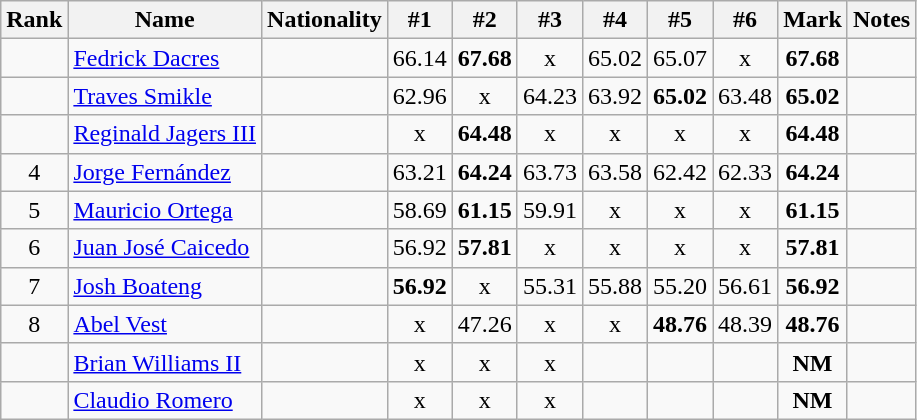<table class="wikitable sortable" style="text-align:center">
<tr>
<th>Rank</th>
<th>Name</th>
<th>Nationality</th>
<th>#1</th>
<th>#2</th>
<th>#3</th>
<th>#4</th>
<th>#5</th>
<th>#6</th>
<th>Mark</th>
<th>Notes</th>
</tr>
<tr>
<td></td>
<td align=left><a href='#'>Fedrick Dacres</a></td>
<td align=left></td>
<td>66.14</td>
<td><strong>67.68</strong></td>
<td>x</td>
<td>65.02</td>
<td>65.07</td>
<td>x</td>
<td><strong>67.68</strong></td>
<td><strong></strong></td>
</tr>
<tr>
<td></td>
<td align=left><a href='#'>Traves Smikle</a></td>
<td align=left></td>
<td>62.96</td>
<td>x</td>
<td>64.23</td>
<td>63.92</td>
<td><strong>65.02</strong></td>
<td>63.48</td>
<td><strong>65.02</strong></td>
<td></td>
</tr>
<tr>
<td></td>
<td align=left><a href='#'>Reginald Jagers III</a></td>
<td align=left></td>
<td>x</td>
<td><strong>64.48</strong></td>
<td>x</td>
<td>x</td>
<td>x</td>
<td>x</td>
<td><strong>64.48</strong></td>
<td></td>
</tr>
<tr>
<td>4</td>
<td align=left><a href='#'>Jorge Fernández</a></td>
<td align=left></td>
<td>63.21</td>
<td><strong>64.24</strong></td>
<td>63.73</td>
<td>63.58</td>
<td>62.42</td>
<td>62.33</td>
<td><strong>64.24</strong></td>
<td></td>
</tr>
<tr>
<td>5</td>
<td align=left><a href='#'>Mauricio Ortega</a></td>
<td align=left></td>
<td>58.69</td>
<td><strong>61.15</strong></td>
<td>59.91</td>
<td>x</td>
<td>x</td>
<td>x</td>
<td><strong>61.15</strong></td>
<td></td>
</tr>
<tr>
<td>6</td>
<td align=left><a href='#'>Juan José Caicedo</a></td>
<td align=left></td>
<td>56.92</td>
<td><strong>57.81</strong></td>
<td>x</td>
<td>x</td>
<td>x</td>
<td>x</td>
<td><strong>57.81</strong></td>
<td></td>
</tr>
<tr>
<td>7</td>
<td align=left><a href='#'>Josh Boateng</a></td>
<td align=left></td>
<td><strong>56.92</strong></td>
<td>x</td>
<td>55.31</td>
<td>55.88</td>
<td>55.20</td>
<td>56.61</td>
<td><strong>56.92</strong></td>
<td></td>
</tr>
<tr>
<td>8</td>
<td align=left><a href='#'>Abel Vest</a></td>
<td align=left></td>
<td>x</td>
<td>47.26</td>
<td>x</td>
<td>x</td>
<td><strong>48.76</strong></td>
<td>48.39</td>
<td><strong>48.76</strong></td>
<td></td>
</tr>
<tr>
<td></td>
<td align=left><a href='#'>Brian Williams II</a></td>
<td align=left></td>
<td>x</td>
<td>x</td>
<td>x</td>
<td></td>
<td></td>
<td></td>
<td><strong>NM</strong></td>
<td></td>
</tr>
<tr>
<td></td>
<td align=left><a href='#'>Claudio Romero</a></td>
<td align=left></td>
<td>x</td>
<td>x</td>
<td>x</td>
<td></td>
<td></td>
<td></td>
<td><strong>NM</strong></td>
<td></td>
</tr>
</table>
